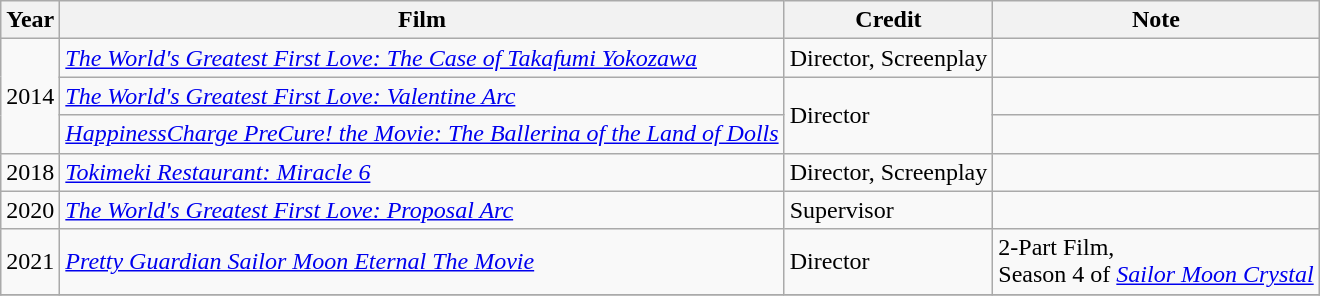<table class="wikitable">
<tr>
<th>Year</th>
<th>Film</th>
<th>Credit</th>
<th>Note</th>
</tr>
<tr>
<td rowspan="3">2014</td>
<td><em><a href='#'>The World's Greatest First Love: The Case of Takafumi Yokozawa</a></em></td>
<td>Director, Screenplay</td>
<td></td>
</tr>
<tr>
<td><em><a href='#'>The World's Greatest First Love: Valentine Arc</a></em></td>
<td rowspan="2">Director</td>
<td></td>
</tr>
<tr>
<td><em><a href='#'>HappinessCharge PreCure! the Movie: The Ballerina of the Land of Dolls</a></em></td>
<td></td>
</tr>
<tr>
<td>2018</td>
<td><em><a href='#'>Tokimeki Restaurant: Miracle 6</a></em></td>
<td>Director, Screenplay</td>
<td></td>
</tr>
<tr>
<td>2020</td>
<td><em><a href='#'>The World's Greatest First Love: Proposal Arc</a></em></td>
<td>Supervisor</td>
<td></td>
</tr>
<tr>
<td>2021</td>
<td><em><a href='#'>Pretty Guardian Sailor Moon Eternal The Movie</a></em></td>
<td>Director</td>
<td>2-Part Film,<br>Season 4 of <em><a href='#'>Sailor Moon Crystal</a></em> </td>
</tr>
<tr>
</tr>
</table>
